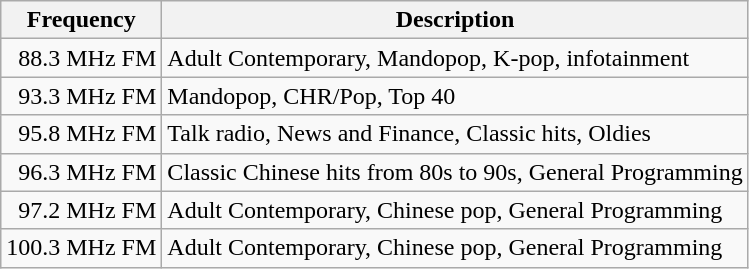<table class="wikitable">
<tr>
<th>Frequency</th>
<th>Description</th>
</tr>
<tr>
<td style="text-align:right;">88.3 MHz FM</td>
<td>Adult Contemporary, Mandopop, K-pop, infotainment</td>
</tr>
<tr>
<td style="text-align:right;">93.3 MHz FM</td>
<td>Mandopop, CHR/Pop, Top 40</td>
</tr>
<tr>
<td style="text-align:right;">95.8 MHz FM</td>
<td>Talk radio,  News and Finance, Classic hits, Oldies</td>
</tr>
<tr>
<td style="text-align:right;">96.3 MHz FM</td>
<td>Classic Chinese hits from 80s to 90s, General Programming</td>
</tr>
<tr>
<td style="text-align:right;">97.2 MHz FM</td>
<td>Adult Contemporary, Chinese pop, General Programming</td>
</tr>
<tr>
<td style="text-align:right;">100.3 MHz FM</td>
<td>Adult Contemporary, Chinese pop, General Programming</td>
</tr>
</table>
